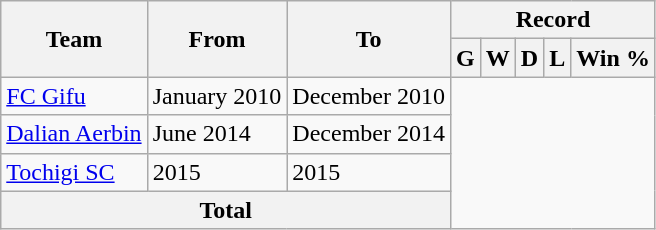<table class="wikitable" style="text-align: center">
<tr>
<th rowspan="2">Team</th>
<th rowspan="2">From</th>
<th rowspan="2">To</th>
<th colspan="5">Record</th>
</tr>
<tr>
<th>G</th>
<th>W</th>
<th>D</th>
<th>L</th>
<th>Win %</th>
</tr>
<tr>
<td align="left"><a href='#'>FC Gifu</a></td>
<td align="left">January 2010</td>
<td align="left">December 2010<br></td>
</tr>
<tr>
<td align="left"><a href='#'>Dalian Aerbin</a></td>
<td align="left">June 2014</td>
<td align="left">December 2014<br></td>
</tr>
<tr>
<td align="left"><a href='#'>Tochigi SC</a></td>
<td align="left">2015</td>
<td align="left">2015<br></td>
</tr>
<tr>
<th colspan="3">Total<br></th>
</tr>
</table>
